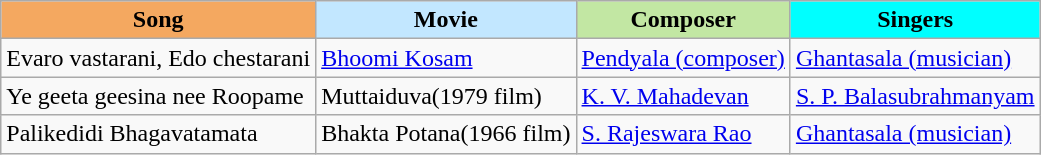<table class="wikitable sortable">
<tr>
<th style="background:#f4a860">Song</th>
<th style="background:#c2e7ff">Movie</th>
<th style="background:#c2e7a3">Composer</th>
<th style="background:#00ffff">Singers</th>
</tr>
<tr>
<td>Evaro vastarani, Edo chestarani</td>
<td><a href='#'>Bhoomi Kosam</a></td>
<td><a href='#'>Pendyala (composer)</a></td>
<td><a href='#'>Ghantasala (musician)</a></td>
</tr>
<tr>
<td>Ye geeta geesina nee Roopame</td>
<td>Muttaiduva(1979 film)</td>
<td><a href='#'>K. V. Mahadevan</a></td>
<td><a href='#'>S. P. Balasubrahmanyam</a></td>
</tr>
<tr>
<td>Palikedidi Bhagavatamata</td>
<td>Bhakta Potana(1966 film)</td>
<td><a href='#'>S. Rajeswara Rao</a></td>
<td><a href='#'>Ghantasala (musician)</a></td>
</tr>
</table>
